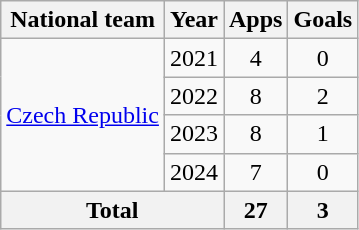<table class="wikitable" style="text-align:center">
<tr>
<th>National team</th>
<th>Year</th>
<th>Apps</th>
<th>Goals</th>
</tr>
<tr>
<td rowspan="4"><a href='#'>Czech Republic</a></td>
<td>2021</td>
<td>4</td>
<td>0</td>
</tr>
<tr>
<td>2022</td>
<td>8</td>
<td>2</td>
</tr>
<tr>
<td>2023</td>
<td>8</td>
<td>1</td>
</tr>
<tr>
<td>2024</td>
<td>7</td>
<td>0</td>
</tr>
<tr>
<th colspan="2">Total</th>
<th>27</th>
<th>3</th>
</tr>
</table>
